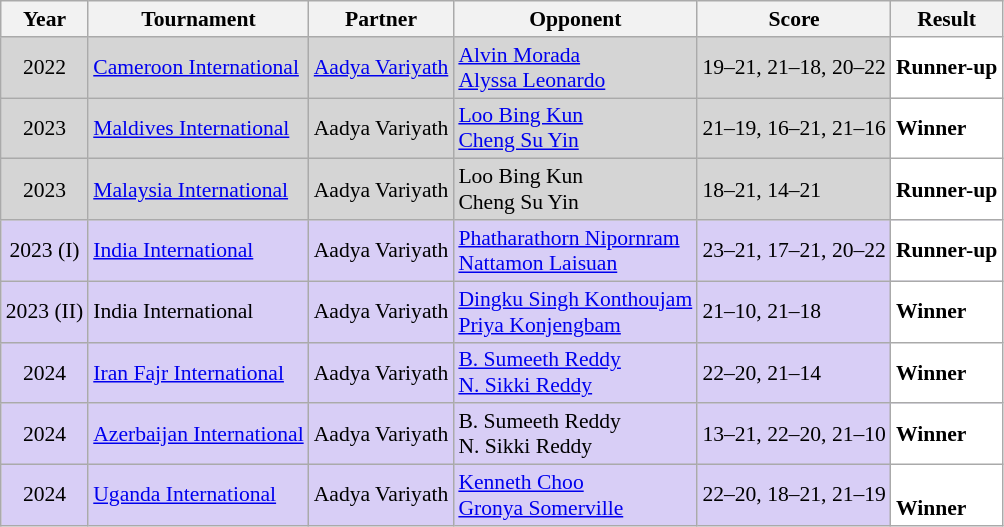<table class="sortable wikitable" style="font-size: 90%;">
<tr>
<th>Year</th>
<th>Tournament</th>
<th>Partner</th>
<th>Opponent</th>
<th>Score</th>
<th>Result</th>
</tr>
<tr style="background:#D5D5D5">
<td align="center">2022</td>
<td align="left"><a href='#'>Cameroon International</a></td>
<td align="left"> <a href='#'>Aadya Variyath</a></td>
<td align="left"> <a href='#'>Alvin Morada</a><br> <a href='#'>Alyssa Leonardo</a></td>
<td align="left">19–21, 21–18, 20–22</td>
<td style="text-align:left; background:white"> <strong>Runner-up</strong></td>
</tr>
<tr style="background:#D5D5D5">
<td align="center">2023</td>
<td align="left"><a href='#'>Maldives International</a></td>
<td align="left"> Aadya Variyath</td>
<td align="left"> <a href='#'>Loo Bing Kun</a><br> <a href='#'>Cheng Su Yin</a></td>
<td align="left">21–19, 16–21, 21–16</td>
<td style="text-align:left; background:white"> <strong>Winner</strong></td>
</tr>
<tr style="background:#D5D5D5">
<td align="center">2023</td>
<td align="left"><a href='#'>Malaysia International</a></td>
<td align="left"> Aadya Variyath</td>
<td align="left"> Loo Bing Kun<br> Cheng Su Yin</td>
<td align="left">18–21, 14–21</td>
<td style="text-align:left; background:white"> <strong>Runner-up</strong></td>
</tr>
<tr style="background:#D8CEF6">
<td align="center">2023 (I)</td>
<td align="left"><a href='#'>India International</a></td>
<td align="left"> Aadya Variyath</td>
<td align="left"> <a href='#'>Phatharathorn Nipornram</a><br> <a href='#'>Nattamon Laisuan</a></td>
<td align="left">23–21, 17–21, 20–22</td>
<td style="text-align:left; background:white"> <strong>Runner-up</strong></td>
</tr>
<tr style="background:#D8CEF6">
<td align="center">2023 (II)</td>
<td align="left">India International</td>
<td align="left"> Aadya Variyath</td>
<td align="left"> <a href='#'>Dingku Singh Konthoujam</a><br> <a href='#'>Priya Konjengbam</a></td>
<td align="left">21–10, 21–18</td>
<td style="text-align:left; background:white"> <strong>Winner</strong></td>
</tr>
<tr style="background:#D8CEF6">
<td align="center">2024</td>
<td align="left"><a href='#'>Iran Fajr International</a></td>
<td align="left"> Aadya Variyath</td>
<td align="left"> <a href='#'>B. Sumeeth Reddy</a><br> <a href='#'>N. Sikki Reddy</a></td>
<td align="left">22–20, 21–14</td>
<td style="text-align:left; background:white"> <strong>Winner</strong></td>
</tr>
<tr style="background:#D8CEF6">
<td align="center">2024</td>
<td align="left"><a href='#'>Azerbaijan International</a></td>
<td align="left"> Aadya Variyath</td>
<td align="left"> B. Sumeeth Reddy<br> N. Sikki Reddy</td>
<td align="left">13–21, 22–20, 21–10</td>
<td style="text-align:left; background:white"> <strong>Winner</strong></td>
</tr>
<tr style="background:#D8CEF6">
<td align="center">2024</td>
<td align="left"><a href='#'>Uganda International</a></td>
<td align="left"> Aadya Variyath</td>
<td align="left"> <a href='#'>Kenneth Choo</a><br> <a href='#'>Gronya Somerville</a></td>
<td align="left">22–20, 18–21, 21–19</td>
<td style="text-align:left; background:white"><br> <strong>Winner</strong></td>
</tr>
</table>
